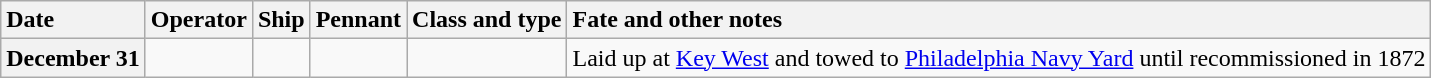<table class="wikitable nowraplinks">
<tr>
<th style="text-align: left;">Date</th>
<th style="text-align: left;">Operator</th>
<th style="text-align: left;">Ship</th>
<th style="text-align: left;">Pennant</th>
<th style="text-align: left;">Class and type</th>
<th style="text-align: left;">Fate and other notes</th>
</tr>
<tr ---->
<th>December 31</th>
<td></td>
<td><strong></strong></td>
<td></td>
<td></td>
<td>Laid up at <a href='#'>Key West</a> and towed to <a href='#'>Philadelphia Navy Yard</a> until recommissioned in 1872 </td>
</tr>
</table>
